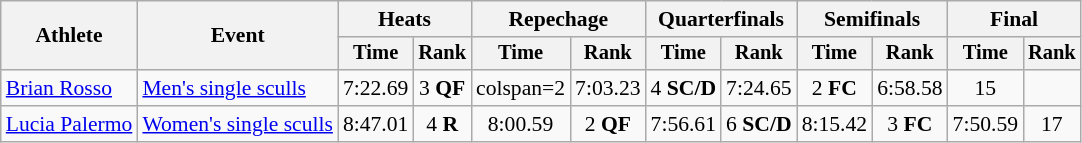<table class="wikitable" style="font-size:90%">
<tr>
<th rowspan="2">Athlete</th>
<th rowspan="2">Event</th>
<th colspan="2">Heats</th>
<th colspan="2">Repechage</th>
<th colspan="2">Quarterfinals</th>
<th colspan="2">Semifinals</th>
<th colspan="2">Final</th>
</tr>
<tr style="font-size:95%">
<th>Time</th>
<th>Rank</th>
<th>Time</th>
<th>Rank</th>
<th>Time</th>
<th>Rank</th>
<th>Time</th>
<th>Rank</th>
<th>Time</th>
<th>Rank</th>
</tr>
<tr align=center>
<td align=left><a href='#'>Brian Rosso</a></td>
<td align=left><a href='#'>Men's single sculls</a></td>
<td>7:22.69</td>
<td>3 <strong>QF</strong></td>
<td>colspan=2 </td>
<td>7:03.23</td>
<td>4 <strong>SC/D</strong></td>
<td>7:24.65</td>
<td>2 <strong>FC</strong></td>
<td>6:58.58</td>
<td>15</td>
</tr>
<tr align=center>
<td align=left><a href='#'>Lucia Palermo</a></td>
<td align=left><a href='#'>Women's single sculls</a></td>
<td>8:47.01</td>
<td>4 <strong>R</strong></td>
<td>8:00.59</td>
<td>2 <strong>QF</strong></td>
<td>7:56.61</td>
<td>6 <strong>SC/D</strong></td>
<td>8:15.42</td>
<td>3 <strong>FC</strong></td>
<td>7:50.59</td>
<td>17</td>
</tr>
</table>
